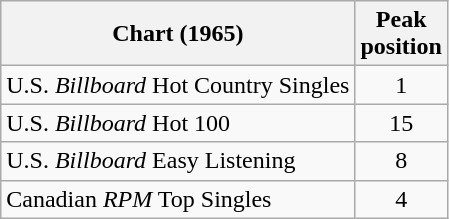<table class="wikitable sortable">
<tr>
<th align="left">Chart (1965)</th>
<th align="center">Peak<br>position</th>
</tr>
<tr>
<td>U.S. <em>Billboard</em> Hot Country Singles</td>
<td align="center">1</td>
</tr>
<tr>
<td>U.S. <em>Billboard</em> Hot 100</td>
<td align="center">15</td>
</tr>
<tr>
<td>U.S. <em>Billboard</em> Easy Listening</td>
<td align="center">8</td>
</tr>
<tr>
<td>Canadian <em>RPM</em> Top Singles</td>
<td align="center">4</td>
</tr>
</table>
